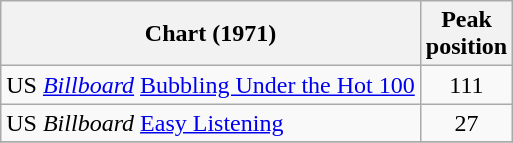<table class="wikitable">
<tr>
<th align="left">Chart (1971)</th>
<th align="left">Peak<br>position</th>
</tr>
<tr>
<td>US <em><a href='#'>Billboard</a></em> <a href='#'>Bubbling Under the Hot 100</a></td>
<td style="text-align:center;">111</td>
</tr>
<tr>
<td>US <em>Billboard</em> <a href='#'>Easy Listening</a></td>
<td style="text-align:center;">27</td>
</tr>
<tr>
</tr>
</table>
